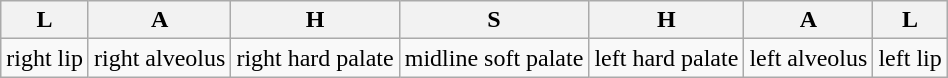<table class="wikitable">
<tr>
<th>L</th>
<th>A</th>
<th>H</th>
<th>S</th>
<th>H</th>
<th>A</th>
<th>L</th>
</tr>
<tr>
<td>right lip</td>
<td>right alveolus</td>
<td>right hard palate</td>
<td>midline soft palate</td>
<td>left hard palate</td>
<td>left alveolus</td>
<td>left lip</td>
</tr>
</table>
